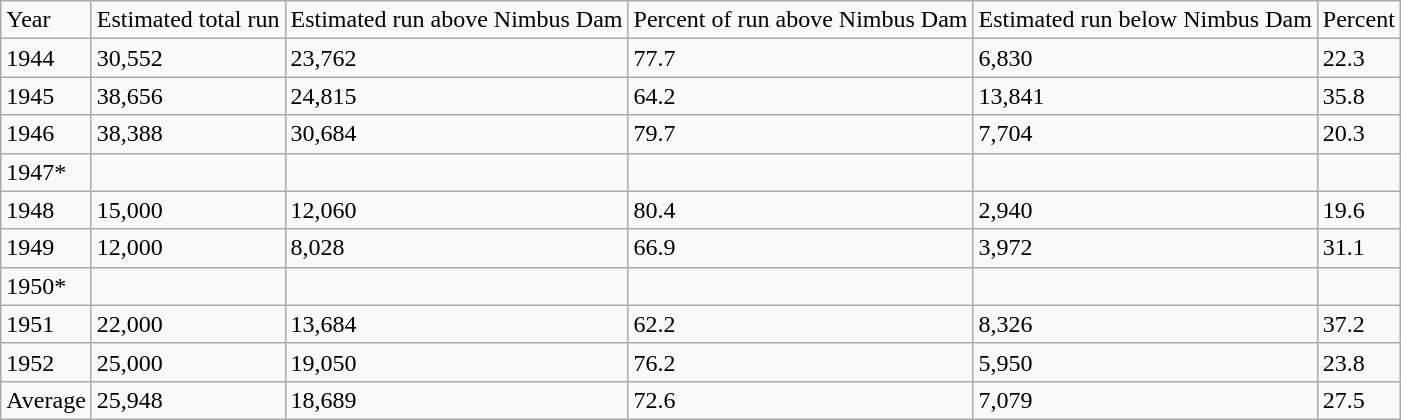<table class="wikitable">
<tr>
<td>Year</td>
<td>Estimated total run</td>
<td>Estimated run above Nimbus Dam</td>
<td>Percent of run above Nimbus Dam</td>
<td>Estimated run below Nimbus Dam</td>
<td>Percent</td>
</tr>
<tr>
<td>1944</td>
<td>30,552</td>
<td>23,762</td>
<td>77.7</td>
<td>6,830</td>
<td>22.3</td>
</tr>
<tr>
<td>1945</td>
<td>38,656</td>
<td>24,815</td>
<td>64.2</td>
<td>13,841</td>
<td>35.8</td>
</tr>
<tr>
<td>1946</td>
<td>38,388</td>
<td>30,684</td>
<td>79.7</td>
<td>7,704</td>
<td>20.3</td>
</tr>
<tr>
<td>1947*</td>
<td></td>
<td></td>
<td></td>
<td></td>
<td></td>
</tr>
<tr>
<td>1948</td>
<td>15,000</td>
<td>12,060</td>
<td>80.4</td>
<td>2,940</td>
<td>19.6</td>
</tr>
<tr>
<td>1949</td>
<td>12,000</td>
<td>8,028</td>
<td>66.9</td>
<td>3,972</td>
<td>31.1</td>
</tr>
<tr>
<td>1950*</td>
<td></td>
<td></td>
<td></td>
<td></td>
<td></td>
</tr>
<tr>
<td>1951</td>
<td>22,000</td>
<td>13,684</td>
<td>62.2</td>
<td>8,326</td>
<td>37.2</td>
</tr>
<tr>
<td>1952</td>
<td>25,000</td>
<td>19,050</td>
<td>76.2</td>
<td>5,950</td>
<td>23.8</td>
</tr>
<tr>
<td>Average</td>
<td>25,948</td>
<td>18,689</td>
<td>72.6</td>
<td>7,079</td>
<td>27.5</td>
</tr>
</table>
